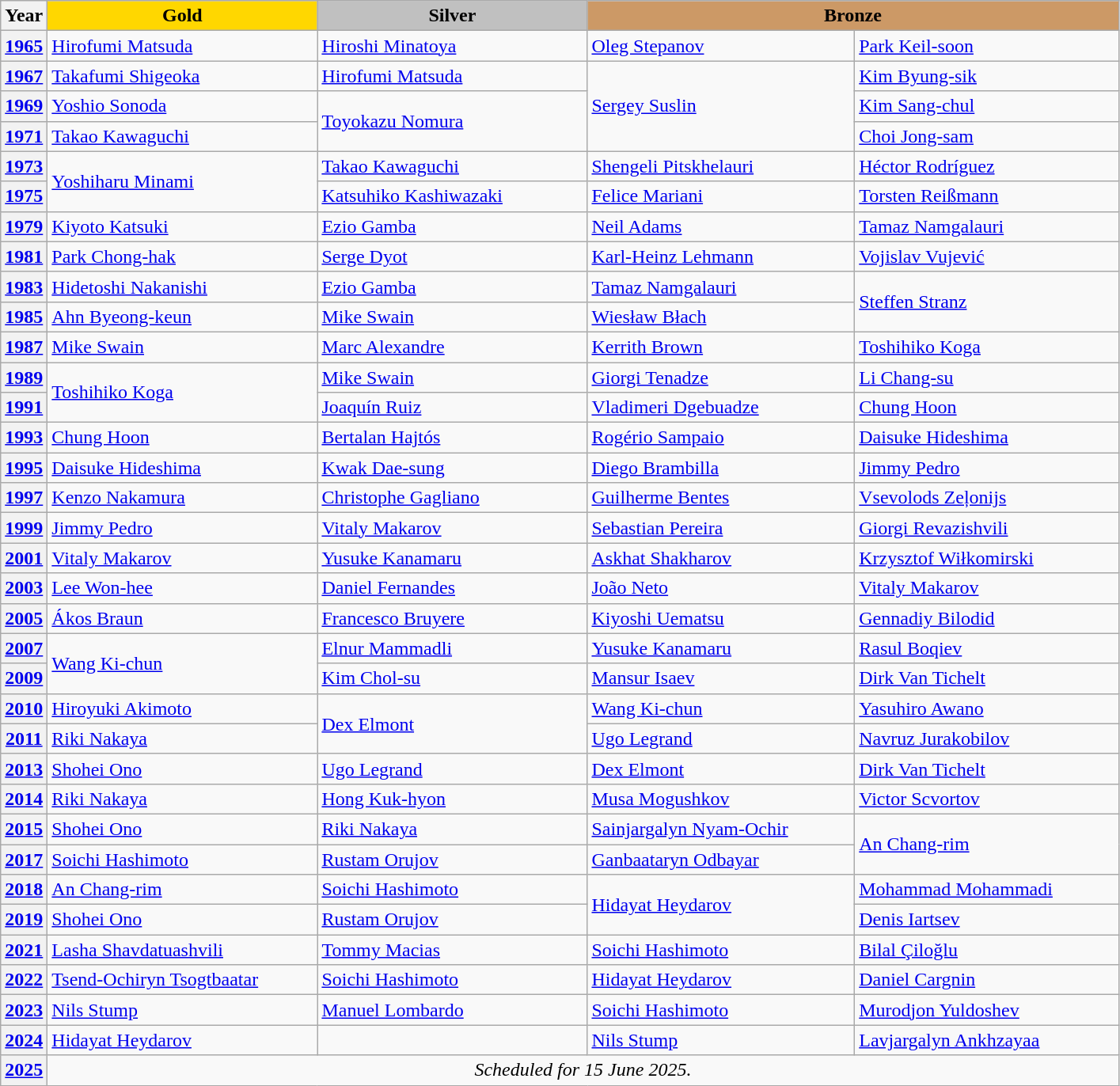<table class=wikitable>
<tr align=center>
<th>Year</th>
<td bgcolor=gold width=220><strong>Gold</strong></td>
<td bgcolor=silver width=220><strong>Silver</strong></td>
<td bgcolor=cc9966 colspan=2 width=440><strong>Bronze</strong></td>
</tr>
<tr>
<th> <a href='#'>1965</a></th>
<td> <a href='#'>Hirofumi Matsuda</a></td>
<td> <a href='#'>Hiroshi Minatoya</a></td>
<td> <a href='#'>Oleg Stepanov</a></td>
<td> <a href='#'>Park Keil-soon</a></td>
</tr>
<tr>
<th> <a href='#'>1967</a></th>
<td> <a href='#'>Takafumi Shigeoka</a></td>
<td> <a href='#'>Hirofumi Matsuda</a></td>
<td rowspan=3> <a href='#'>Sergey Suslin</a></td>
<td> <a href='#'>Kim Byung-sik</a></td>
</tr>
<tr>
<th> <a href='#'>1969</a></th>
<td> <a href='#'>Yoshio Sonoda</a></td>
<td rowspan=2> <a href='#'>Toyokazu Nomura</a></td>
<td> <a href='#'>Kim Sang-chul</a></td>
</tr>
<tr>
<th> <a href='#'>1971</a></th>
<td> <a href='#'>Takao Kawaguchi</a></td>
<td> <a href='#'>Choi Jong-sam</a></td>
</tr>
<tr>
<th> <a href='#'>1973</a></th>
<td rowspan=2> <a href='#'>Yoshiharu Minami</a></td>
<td> <a href='#'>Takao Kawaguchi</a></td>
<td> <a href='#'>Shengeli Pitskhelauri</a></td>
<td> <a href='#'>Héctor Rodríguez</a></td>
</tr>
<tr>
<th> <a href='#'>1975</a></th>
<td> <a href='#'>Katsuhiko Kashiwazaki</a></td>
<td> <a href='#'>Felice Mariani</a></td>
<td> <a href='#'>Torsten Reißmann</a></td>
</tr>
<tr>
<th> <a href='#'>1979</a></th>
<td> <a href='#'>Kiyoto Katsuki</a></td>
<td> <a href='#'>Ezio Gamba</a></td>
<td> <a href='#'>Neil Adams</a></td>
<td> <a href='#'>Tamaz Namgalauri</a></td>
</tr>
<tr>
<th> <a href='#'>1981</a></th>
<td> <a href='#'>Park Chong-hak</a></td>
<td> <a href='#'>Serge Dyot</a></td>
<td> <a href='#'>Karl-Heinz Lehmann</a></td>
<td> <a href='#'>Vojislav Vujević</a></td>
</tr>
<tr>
<th> <a href='#'>1983</a></th>
<td> <a href='#'>Hidetoshi Nakanishi</a></td>
<td> <a href='#'>Ezio Gamba</a></td>
<td> <a href='#'>Tamaz Namgalauri</a></td>
<td rowspan=2> <a href='#'>Steffen Stranz</a></td>
</tr>
<tr>
<th> <a href='#'>1985</a></th>
<td> <a href='#'>Ahn Byeong-keun</a></td>
<td> <a href='#'>Mike Swain</a></td>
<td> <a href='#'>Wiesław Błach</a></td>
</tr>
<tr>
<th> <a href='#'>1987</a></th>
<td> <a href='#'>Mike Swain</a></td>
<td> <a href='#'>Marc Alexandre</a></td>
<td> <a href='#'>Kerrith Brown</a></td>
<td> <a href='#'>Toshihiko Koga</a></td>
</tr>
<tr>
<th> <a href='#'>1989</a></th>
<td rowspan=2> <a href='#'>Toshihiko Koga</a></td>
<td> <a href='#'>Mike Swain</a></td>
<td> <a href='#'>Giorgi Tenadze</a></td>
<td> <a href='#'>Li Chang-su</a></td>
</tr>
<tr>
<th> <a href='#'>1991</a></th>
<td> <a href='#'>Joaquín Ruiz</a></td>
<td> <a href='#'>Vladimeri Dgebuadze</a></td>
<td> <a href='#'>Chung Hoon</a></td>
</tr>
<tr>
<th> <a href='#'>1993</a></th>
<td> <a href='#'>Chung Hoon</a></td>
<td> <a href='#'>Bertalan Hajtós</a></td>
<td> <a href='#'>Rogério Sampaio</a></td>
<td> <a href='#'>Daisuke Hideshima</a></td>
</tr>
<tr>
<th> <a href='#'>1995</a></th>
<td> <a href='#'>Daisuke Hideshima</a></td>
<td> <a href='#'>Kwak Dae-sung</a></td>
<td> <a href='#'>Diego Brambilla</a></td>
<td> <a href='#'>Jimmy Pedro</a></td>
</tr>
<tr>
<th> <a href='#'>1997</a></th>
<td> <a href='#'>Kenzo Nakamura</a></td>
<td> <a href='#'>Christophe Gagliano</a></td>
<td> <a href='#'>Guilherme Bentes</a></td>
<td> <a href='#'>Vsevolods Zeļonijs</a></td>
</tr>
<tr>
<th> <a href='#'>1999</a></th>
<td> <a href='#'>Jimmy Pedro</a></td>
<td> <a href='#'>Vitaly Makarov</a></td>
<td> <a href='#'>Sebastian Pereira</a></td>
<td> <a href='#'>Giorgi Revazishvili</a></td>
</tr>
<tr>
<th> <a href='#'>2001</a></th>
<td> <a href='#'>Vitaly Makarov</a></td>
<td> <a href='#'>Yusuke Kanamaru</a></td>
<td> <a href='#'>Askhat Shakharov</a></td>
<td> <a href='#'>Krzysztof Wiłkomirski</a></td>
</tr>
<tr>
<th> <a href='#'>2003</a></th>
<td> <a href='#'>Lee Won-hee</a></td>
<td> <a href='#'>Daniel Fernandes</a></td>
<td> <a href='#'>João Neto</a></td>
<td> <a href='#'>Vitaly Makarov</a></td>
</tr>
<tr>
<th> <a href='#'>2005</a></th>
<td> <a href='#'>Ákos Braun</a></td>
<td> <a href='#'>Francesco Bruyere</a></td>
<td> <a href='#'>Kiyoshi Uematsu</a></td>
<td> <a href='#'>Gennadiy Bilodid</a></td>
</tr>
<tr>
<th> <a href='#'>2007</a></th>
<td rowspan=2> <a href='#'>Wang Ki-chun</a></td>
<td> <a href='#'>Elnur Mammadli</a></td>
<td> <a href='#'>Yusuke Kanamaru</a></td>
<td> <a href='#'>Rasul Boqiev</a></td>
</tr>
<tr>
<th> <a href='#'>2009</a></th>
<td> <a href='#'>Kim Chol-su</a></td>
<td> <a href='#'>Mansur Isaev</a></td>
<td> <a href='#'>Dirk Van Tichelt</a></td>
</tr>
<tr>
<th> <a href='#'>2010</a></th>
<td> <a href='#'>Hiroyuki Akimoto</a></td>
<td rowspan=2> <a href='#'>Dex Elmont</a></td>
<td> <a href='#'>Wang Ki-chun</a></td>
<td> <a href='#'>Yasuhiro Awano</a></td>
</tr>
<tr>
<th> <a href='#'>2011</a></th>
<td> <a href='#'>Riki Nakaya</a></td>
<td> <a href='#'>Ugo Legrand</a></td>
<td> <a href='#'>Navruz Jurakobilov</a></td>
</tr>
<tr>
<th> <a href='#'>2013</a></th>
<td> <a href='#'>Shohei Ono</a></td>
<td> <a href='#'>Ugo Legrand</a></td>
<td> <a href='#'>Dex Elmont</a></td>
<td> <a href='#'>Dirk Van Tichelt</a></td>
</tr>
<tr>
<th> <a href='#'>2014</a></th>
<td> <a href='#'>Riki Nakaya</a></td>
<td> <a href='#'>Hong Kuk-hyon</a></td>
<td> <a href='#'>Musa Mogushkov</a></td>
<td> <a href='#'>Victor Scvortov</a></td>
</tr>
<tr>
<th> <a href='#'>2015</a></th>
<td> <a href='#'>Shohei Ono</a></td>
<td> <a href='#'>Riki Nakaya</a></td>
<td> <a href='#'>Sainjargalyn Nyam-Ochir</a></td>
<td rowspan=2> <a href='#'>An Chang-rim</a></td>
</tr>
<tr>
<th> <a href='#'>2017</a></th>
<td> <a href='#'>Soichi Hashimoto</a></td>
<td> <a href='#'>Rustam Orujov</a></td>
<td> <a href='#'>Ganbaataryn Odbayar</a></td>
</tr>
<tr>
<th> <a href='#'>2018</a></th>
<td> <a href='#'>An Chang-rim</a></td>
<td> <a href='#'>Soichi Hashimoto</a></td>
<td rowspan=2> <a href='#'>Hidayat Heydarov</a></td>
<td> <a href='#'>Mohammad Mohammadi</a></td>
</tr>
<tr>
<th> <a href='#'>2019</a></th>
<td> <a href='#'>Shohei Ono</a></td>
<td> <a href='#'>Rustam Orujov</a></td>
<td> <a href='#'>Denis Iartsev</a></td>
</tr>
<tr>
<th> <a href='#'>2021</a></th>
<td> <a href='#'>Lasha Shavdatuashvili</a></td>
<td> <a href='#'>Tommy Macias</a></td>
<td> <a href='#'>Soichi Hashimoto</a></td>
<td> <a href='#'>Bilal Çiloğlu</a></td>
</tr>
<tr>
<th> <a href='#'>2022</a></th>
<td> <a href='#'>Tsend-Ochiryn Tsogtbaatar</a></td>
<td> <a href='#'>Soichi Hashimoto</a></td>
<td> <a href='#'>Hidayat Heydarov</a></td>
<td> <a href='#'>Daniel Cargnin</a></td>
</tr>
<tr>
<th> <a href='#'>2023</a></th>
<td> <a href='#'>Nils Stump</a></td>
<td> <a href='#'>Manuel Lombardo</a></td>
<td> <a href='#'>Soichi Hashimoto</a></td>
<td> <a href='#'>Murodjon Yuldoshev</a></td>
</tr>
<tr>
<th> <a href='#'>2024</a></th>
<td> <a href='#'>Hidayat Heydarov</a></td>
<td> </td>
<td> <a href='#'>Nils Stump</a></td>
<td> <a href='#'>Lavjargalyn Ankhzayaa</a></td>
</tr>
<tr>
<th> <a href='#'>2025</a></th>
<td colspan=4 align=center><em>Scheduled for 15 June 2025.</em></td>
</tr>
</table>
